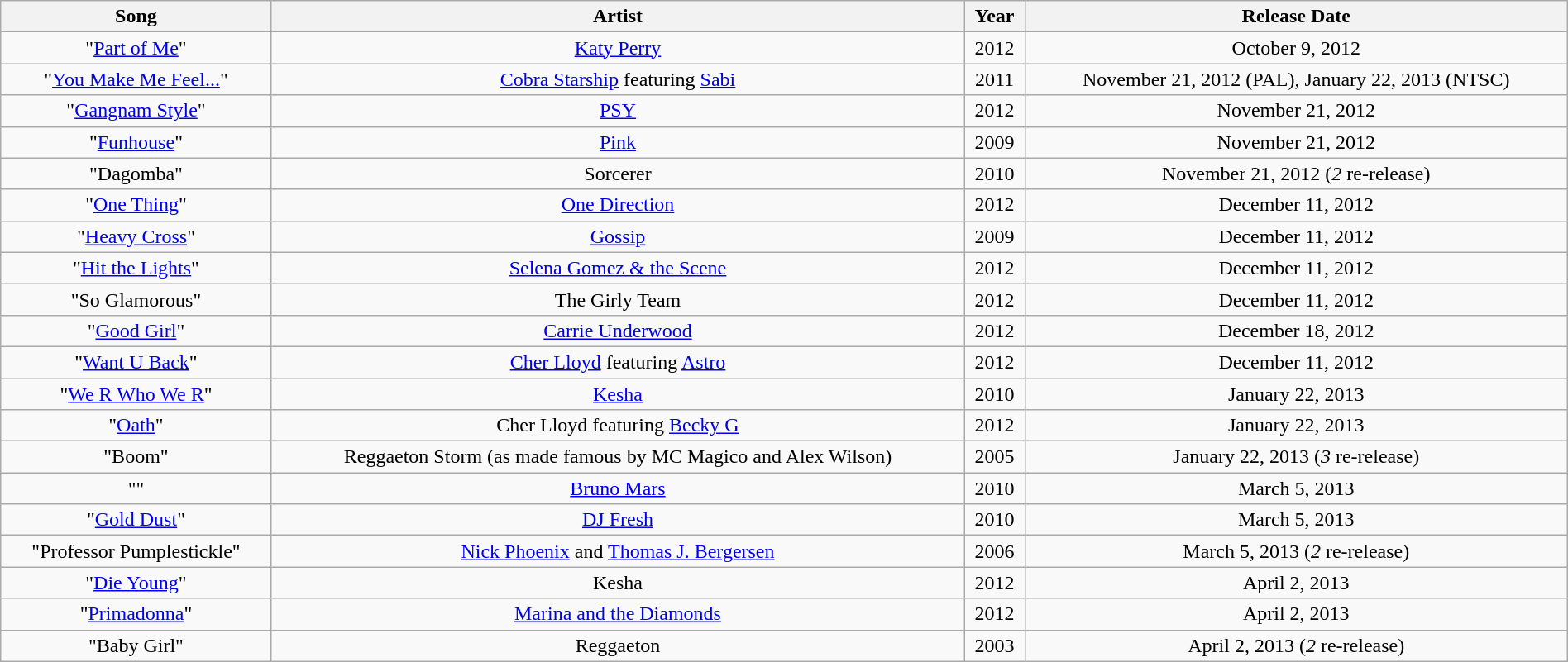<table class="wikitable sortable" style="text-align:center; width:100%;">
<tr>
<th scope="col">Song</th>
<th scope="col">Artist</th>
<th scope="col">Year</th>
<th scope="col">Release Date</th>
</tr>
<tr>
<td>"<a href='#'>Part of Me</a>"</td>
<td><a href='#'>Katy Perry</a></td>
<td>2012</td>
<td>October 9, 2012</td>
</tr>
<tr>
<td>"<a href='#'>You Make Me Feel...</a>"</td>
<td><a href='#'>Cobra Starship</a> featuring <a href='#'>Sabi</a></td>
<td>2011</td>
<td>November 21, 2012 (PAL), January 22, 2013 (NTSC)</td>
</tr>
<tr>
<td>"<a href='#'>Gangnam Style</a>"</td>
<td><a href='#'>PSY</a></td>
<td>2012</td>
<td>November 21, 2012</td>
</tr>
<tr>
<td>"<a href='#'>Funhouse</a>"</td>
<td><a href='#'>Pink</a></td>
<td>2009</td>
<td>November 21, 2012</td>
</tr>
<tr>
<td>"Dagomba"</td>
<td>Sorcerer</td>
<td>2010</td>
<td>November 21, 2012 (<em>2</em> re-release)</td>
</tr>
<tr>
<td>"<a href='#'>One Thing</a>"</td>
<td><a href='#'>One Direction</a></td>
<td>2012</td>
<td>December 11, 2012</td>
</tr>
<tr>
<td>"<a href='#'>Heavy Cross</a>"</td>
<td><a href='#'>Gossip</a></td>
<td>2009</td>
<td>December 11, 2012</td>
</tr>
<tr>
<td>"<a href='#'>Hit the Lights</a>"</td>
<td><a href='#'>Selena Gomez & the Scene</a></td>
<td>2012</td>
<td>December 11, 2012</td>
</tr>
<tr>
<td>"So Glamorous"</td>
<td>The Girly Team</td>
<td>2012</td>
<td>December 11, 2012</td>
</tr>
<tr>
<td>"<a href='#'>Good Girl</a>"</td>
<td><a href='#'>Carrie Underwood</a></td>
<td>2012</td>
<td>December 18, 2012</td>
</tr>
<tr>
<td>"<a href='#'>Want U Back</a>"</td>
<td><a href='#'>Cher Lloyd</a> featuring <a href='#'>Astro</a></td>
<td>2012</td>
<td>December 11, 2012</td>
</tr>
<tr>
<td>"<a href='#'>We R Who We R</a>"</td>
<td><a href='#'>Kesha</a></td>
<td>2010</td>
<td>January 22, 2013</td>
</tr>
<tr>
<td>"<a href='#'>Oath</a>"</td>
<td>Cher Lloyd featuring <a href='#'>Becky G</a></td>
<td>2012</td>
<td>January 22, 2013</td>
</tr>
<tr>
<td>"Boom"</td>
<td>Reggaeton Storm (as made famous by MC Magico and Alex Wilson)</td>
<td>2005</td>
<td>January 22, 2013 (<em>3</em> re-release)</td>
</tr>
<tr>
<td>""</td>
<td><a href='#'>Bruno Mars</a></td>
<td>2010</td>
<td>March 5, 2013</td>
</tr>
<tr>
<td>"<a href='#'>Gold Dust</a>"</td>
<td><a href='#'>DJ Fresh</a></td>
<td>2010</td>
<td>March 5, 2013</td>
</tr>
<tr>
<td>"Professor Pumplestickle"</td>
<td><a href='#'>Nick Phoenix</a> and <a href='#'>Thomas J. Bergersen</a></td>
<td>2006</td>
<td>March 5, 2013 (<em>2</em> re-release)</td>
</tr>
<tr>
<td>"<a href='#'>Die Young</a>"</td>
<td>Kesha</td>
<td>2012</td>
<td>April 2, 2013</td>
</tr>
<tr>
<td>"<a href='#'>Primadonna</a>"</td>
<td><a href='#'>Marina and the Diamonds</a></td>
<td>2012</td>
<td>April 2, 2013</td>
</tr>
<tr>
<td>"Baby Girl"</td>
<td>Reggaeton</td>
<td>2003</td>
<td>April 2, 2013 (<em>2</em> re-release)</td>
</tr>
</table>
